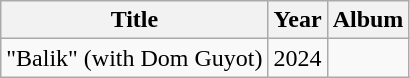<table class="wikitable plainrowheaders" style="text-align:center;">
<tr>
<th scope="col">Title</th>
<th scope="col">Year</th>
<th scope="col">Album</th>
</tr>
<tr>
<td>"Balik" (with Dom Guyot)</td>
<td>2024</td>
<td></td>
</tr>
</table>
